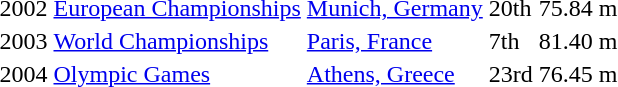<table>
<tr>
<td>2002</td>
<td><a href='#'>European Championships</a></td>
<td><a href='#'>Munich, Germany</a></td>
<td>20th</td>
<td>75.84 m</td>
</tr>
<tr>
<td>2003</td>
<td><a href='#'>World Championships</a></td>
<td><a href='#'>Paris, France</a></td>
<td>7th</td>
<td>81.40 m</td>
</tr>
<tr>
<td>2004</td>
<td><a href='#'>Olympic Games</a></td>
<td><a href='#'>Athens, Greece</a></td>
<td>23rd</td>
<td>76.45 m</td>
</tr>
</table>
